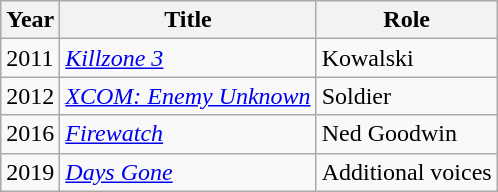<table class="wikitable sortable">
<tr>
<th>Year</th>
<th>Title</th>
<th>Role</th>
</tr>
<tr>
<td>2011</td>
<td><em><a href='#'>Killzone 3</a></em></td>
<td>Kowalski</td>
</tr>
<tr>
<td>2012</td>
<td><em><a href='#'>XCOM: Enemy Unknown</a></em></td>
<td>Soldier</td>
</tr>
<tr>
<td>2016</td>
<td><em><a href='#'>Firewatch</a></em></td>
<td>Ned Goodwin</td>
</tr>
<tr>
<td>2019</td>
<td><em><a href='#'>Days Gone</a></em></td>
<td>Additional voices</td>
</tr>
</table>
